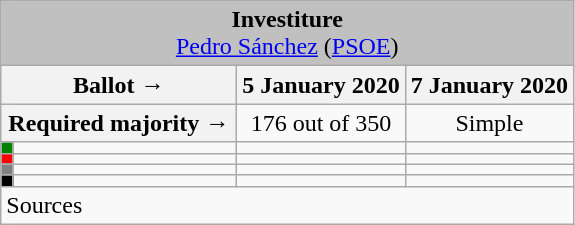<table class="wikitable" style="text-align:center;">
<tr>
<td colspan="4" align="center" bgcolor="#C0C0C0"><strong>Investiture</strong><br><a href='#'>Pedro Sánchez</a> (<a href='#'>PSOE</a>)</td>
</tr>
<tr>
<th colspan="2" style="width:150px;">Ballot →</th>
<th>5 January 2020</th>
<th>7 January 2020</th>
</tr>
<tr>
<th colspan="2">Required majority →</th>
<td>176 out of 350 </td>
<td>Simple </td>
</tr>
<tr>
<th style="width:1px; background:green;"></th>
<td style="text-align:left;"></td>
<td></td>
<td></td>
</tr>
<tr>
<th style="color:inherit;background:red;"></th>
<td style="text-align:left;"></td>
<td></td>
<td></td>
</tr>
<tr>
<th style="color:inherit;background:gray;"></th>
<td style="text-align:left;"></td>
<td></td>
<td></td>
</tr>
<tr>
<th style="color:inherit;background:black;"></th>
<td style="text-align:left;"></td>
<td></td>
<td></td>
</tr>
<tr>
<td style="text-align:left;" colspan="4">Sources</td>
</tr>
</table>
